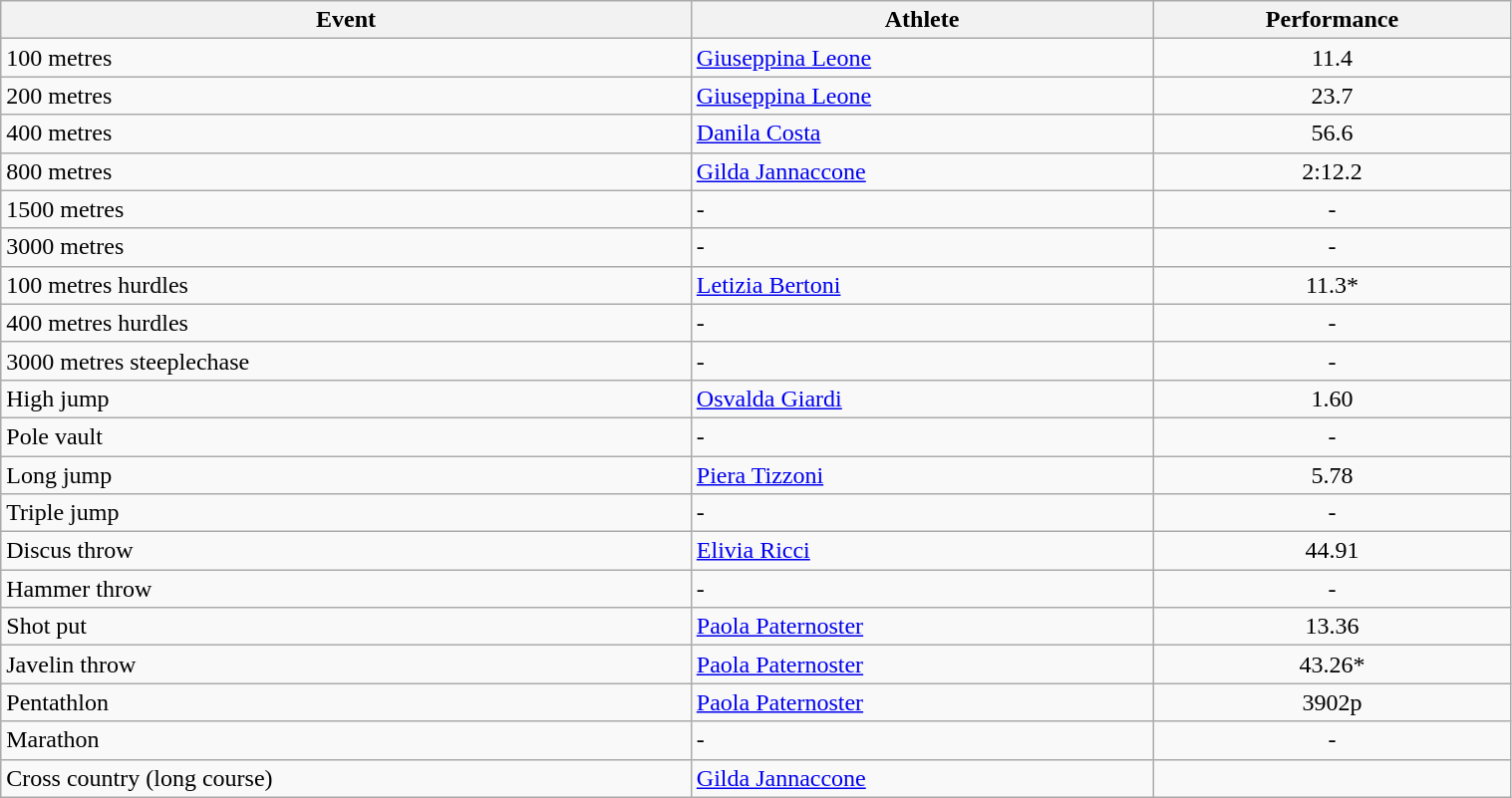<table class="wikitable" width=80% style="font-size:100%; text-align:left;">
<tr>
<th>Event</th>
<th>Athlete</th>
<th>Performance</th>
</tr>
<tr>
<td>100 metres</td>
<td><a href='#'>Giuseppina Leone</a></td>
<td align=center>11.4</td>
</tr>
<tr>
<td>200 metres</td>
<td><a href='#'>Giuseppina Leone</a></td>
<td align=center>23.7</td>
</tr>
<tr>
<td>400 metres</td>
<td><a href='#'>Danila Costa</a></td>
<td align=center>56.6</td>
</tr>
<tr>
<td>800 metres</td>
<td><a href='#'>Gilda Jannaccone</a></td>
<td align=center>2:12.2</td>
</tr>
<tr>
<td>1500 metres</td>
<td>-</td>
<td align=center>-</td>
</tr>
<tr>
<td>3000 metres</td>
<td>-</td>
<td align=center>-</td>
</tr>
<tr>
<td>100 metres hurdles</td>
<td><a href='#'>Letizia Bertoni</a></td>
<td align=center>11.3*</td>
</tr>
<tr>
<td>400 metres hurdles</td>
<td>-</td>
<td align=center>-</td>
</tr>
<tr>
<td>3000 metres steeplechase</td>
<td>-</td>
<td align=center>-</td>
</tr>
<tr>
<td>High jump</td>
<td><a href='#'>Osvalda Giardi</a></td>
<td align=center>1.60</td>
</tr>
<tr>
<td>Pole vault</td>
<td>-</td>
<td align=center>-</td>
</tr>
<tr>
<td>Long jump</td>
<td><a href='#'>Piera Tizzoni</a></td>
<td align=center>5.78</td>
</tr>
<tr>
<td>Triple jump</td>
<td>-</td>
<td align=center>-</td>
</tr>
<tr>
<td>Discus throw</td>
<td><a href='#'>Elivia Ricci</a></td>
<td align=center>44.91</td>
</tr>
<tr>
<td>Hammer throw</td>
<td>-</td>
<td align=center>-</td>
</tr>
<tr>
<td>Shot put</td>
<td><a href='#'>Paola Paternoster</a></td>
<td align=center>13.36</td>
</tr>
<tr>
<td>Javelin throw</td>
<td><a href='#'>Paola Paternoster</a></td>
<td align=center>43.26*</td>
</tr>
<tr>
<td>Pentathlon</td>
<td><a href='#'>Paola Paternoster</a></td>
<td align=center>3902p</td>
</tr>
<tr>
<td>Marathon</td>
<td>-</td>
<td align=center>-</td>
</tr>
<tr>
<td>Cross country (long course)</td>
<td><a href='#'>Gilda Jannaccone</a></td>
<td align=center></td>
</tr>
</table>
